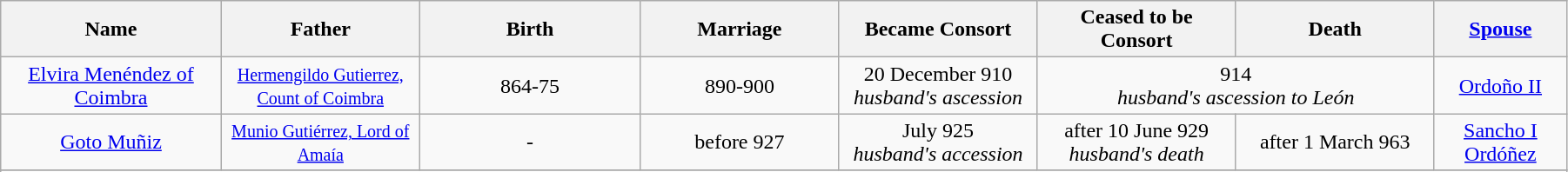<table width=95% class="wikitable">
<tr>
<th width = "10%">Name</th>
<th width = "9%">Father</th>
<th width = "10%">Birth</th>
<th width = "9%">Marriage</th>
<th width = "9%">Became Consort</th>
<th width = "9%">Ceased to be Consort</th>
<th width = "9%">Death</th>
<th width = "6%"><a href='#'>Spouse</a></th>
</tr>
<tr>
<td align="center"><a href='#'>Elvira Menéndez of Coimbra</a><br></td>
<td align="center"><small><a href='#'>Hermengildo Gutierrez, Count of Coimbra</a></small></td>
<td align="center">864-75</td>
<td align="center">890-900</td>
<td align="center">20 December 910<br><em>husband's ascession</em></td>
<td align="center" colspan="2">914<br><em>husband's ascession to León</em></td>
<td align="center"><a href='#'>Ordoño II</a></td>
</tr>
<tr>
<td align="center"><a href='#'>Goto Muñiz</a></td>
<td align="center"><small><a href='#'>Munio Gutiérrez, Lord of Amaía</a></small></td>
<td align="center">-</td>
<td align="center">before 927</td>
<td align="center">July 925<br><em>husband's accession</em></td>
<td align="center">after 10 June 929<br><em>husband's death</em></td>
<td align="center">after 1 March 963</td>
<td align="center"><a href='#'>Sancho I Ordóñez</a></td>
</tr>
<tr>
</tr>
<tr>
</tr>
</table>
